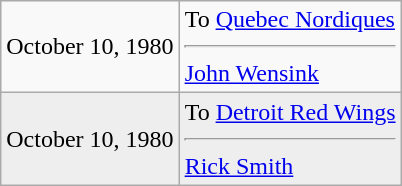<table class="wikitable">
<tr>
<td>October 10, 1980</td>
<td valign="top">To <a href='#'>Quebec Nordiques</a><hr><a href='#'>John Wensink</a></td>
</tr>
<tr style="background:#eee;">
<td>October 10, 1980</td>
<td valign="top">To <a href='#'>Detroit Red Wings</a><hr><a href='#'>Rick Smith</a></td>
</tr>
</table>
